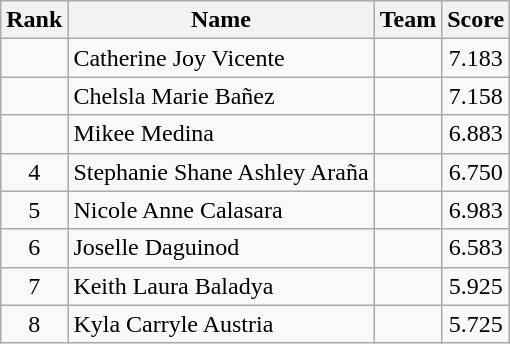<table class="wikitable" style="text-align:center">
<tr>
<th>Rank</th>
<th>Name</th>
<th>Team</th>
<th>Score</th>
</tr>
<tr>
<td></td>
<td align="left">Catherine Joy Vicente</td>
<td align="left"></td>
<td>7.183</td>
</tr>
<tr>
<td></td>
<td align="left">Chelsla Marie Bañez</td>
<td align="left"></td>
<td>7.158</td>
</tr>
<tr>
<td></td>
<td align="left">Mikee Medina</td>
<td align="left"></td>
<td>6.883</td>
</tr>
<tr>
<td>4</td>
<td align="left">Stephanie Shane Ashley Araña</td>
<td align="left"></td>
<td>6.750</td>
</tr>
<tr>
<td>5</td>
<td align="left">Nicole Anne Calasara</td>
<td align="left"></td>
<td>6.983</td>
</tr>
<tr>
<td>6</td>
<td align="left">Joselle Daguinod</td>
<td align="left"></td>
<td>6.583</td>
</tr>
<tr>
<td>7</td>
<td align="left">Keith Laura Baladya</td>
<td align="left"></td>
<td>5.925</td>
</tr>
<tr>
<td>8</td>
<td align="left">Kyla Carryle Austria</td>
<td align="left"></td>
<td>5.725</td>
</tr>
</table>
